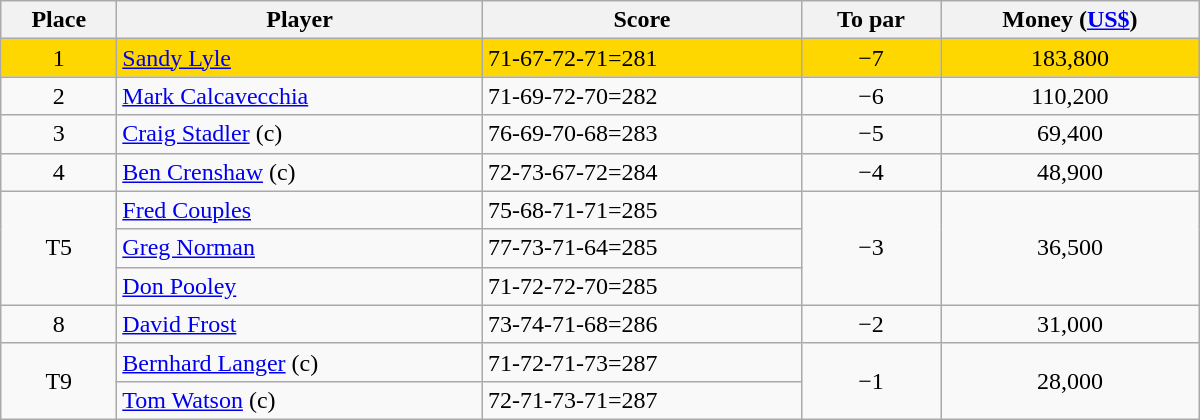<table class="wikitable" style="width:50em;margin-bottom:0;">
<tr>
<th>Place</th>
<th>Player</th>
<th>Score</th>
<th>To par</th>
<th>Money (<a href='#'>US$</a>)</th>
</tr>
<tr style="background:gold">
<td align=center>1</td>
<td> <a href='#'>Sandy Lyle</a></td>
<td>71-67-72-71=281</td>
<td align=center>−7</td>
<td align=center>183,800</td>
</tr>
<tr>
<td align=center>2</td>
<td> <a href='#'>Mark Calcavecchia</a></td>
<td>71-69-72-70=282</td>
<td align=center>−6</td>
<td align=center>110,200</td>
</tr>
<tr>
<td align=center>3</td>
<td> <a href='#'>Craig Stadler</a> (c)</td>
<td>76-69-70-68=283</td>
<td align=center>−5</td>
<td align=center>69,400</td>
</tr>
<tr>
<td align=center>4</td>
<td> <a href='#'>Ben Crenshaw</a> (c)</td>
<td>72-73-67-72=284</td>
<td align=center>−4</td>
<td align=center>48,900</td>
</tr>
<tr>
<td rowspan=3 align=center>T5</td>
<td> <a href='#'>Fred Couples</a></td>
<td>75-68-71-71=285</td>
<td rowspan=3 align=center>−3</td>
<td rowspan=3 align=center>36,500</td>
</tr>
<tr>
<td> <a href='#'>Greg Norman</a></td>
<td>77-73-71-64=285</td>
</tr>
<tr>
<td> <a href='#'>Don Pooley</a></td>
<td>71-72-72-70=285</td>
</tr>
<tr>
<td align=center>8</td>
<td> <a href='#'>David Frost</a></td>
<td>73-74-71-68=286</td>
<td align=center>−2</td>
<td align=center>31,000</td>
</tr>
<tr>
<td rowspan=2 align=center>T9</td>
<td> <a href='#'>Bernhard Langer</a> (c)</td>
<td>71-72-71-73=287</td>
<td rowspan=2 align=center>−1</td>
<td rowspan=2 align=center>28,000</td>
</tr>
<tr>
<td> <a href='#'>Tom Watson</a> (c)</td>
<td>72-71-73-71=287</td>
</tr>
</table>
